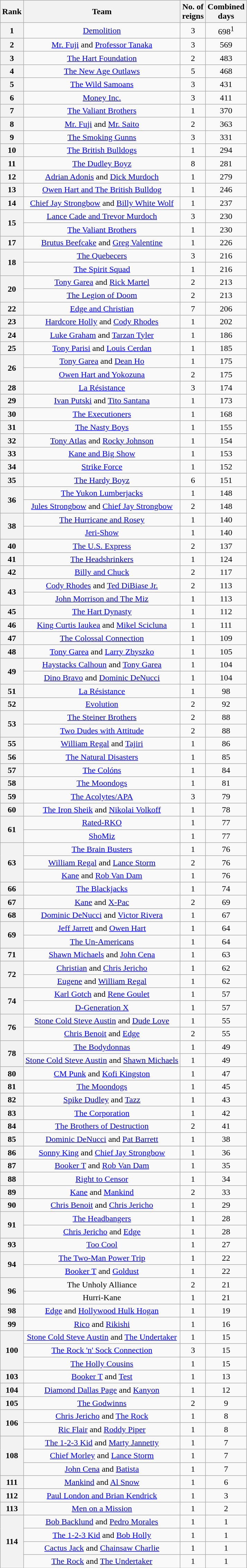<table class="wikitable sortable" style="text-align: center">
<tr>
<th>Rank</th>
<th>Team</th>
<th>No. of<br>reigns</th>
<th>Combined<br>days</th>
</tr>
<tr>
<th>1</th>
<td><a href='#'>Demolition</a><br></td>
<td>3</td>
<td>698<sup>1</sup></td>
</tr>
<tr>
<th>2</th>
<td><a href='#'>Mr. Fuji</a> and <a href='#'>Professor Tanaka</a></td>
<td>3</td>
<td>569</td>
</tr>
<tr>
<th>3</th>
<td><a href='#'>The Hart Foundation</a><br></td>
<td>2</td>
<td>483</td>
</tr>
<tr>
<th>4</th>
<td><a href='#'>The New Age Outlaws</a><br></td>
<td>5</td>
<td>468</td>
</tr>
<tr>
<th>5</th>
<td><a href='#'>The Wild Samoans</a><br></td>
<td>3</td>
<td>431</td>
</tr>
<tr>
<th>6</th>
<td><a href='#'>Money Inc.</a><br></td>
<td>3</td>
<td>411</td>
</tr>
<tr>
<th>7</th>
<td><a href='#'>The Valiant Brothers</a><br></td>
<td>1</td>
<td>370</td>
</tr>
<tr>
<th>8</th>
<td><a href='#'>Mr. Fuji</a> and <a href='#'>Mr. Saito</a></td>
<td>2</td>
<td>363</td>
</tr>
<tr>
<th>9</th>
<td><a href='#'>The Smoking Gunns</a><br></td>
<td>3</td>
<td>331</td>
</tr>
<tr>
<th>10</th>
<td><a href='#'>The British Bulldogs</a><br></td>
<td>1</td>
<td>294</td>
</tr>
<tr>
<th>11</th>
<td><a href='#'>The Dudley Boyz</a><br></td>
<td>8</td>
<td>281</td>
</tr>
<tr>
<th>12</th>
<td><a href='#'>Adrian Adonis</a> and <a href='#'>Dick Murdoch</a></td>
<td>1</td>
<td>279</td>
</tr>
<tr>
<th>13</th>
<td><a href='#'>Owen Hart and The British Bulldog</a></td>
<td>1</td>
<td>246</td>
</tr>
<tr>
<th>14</th>
<td><a href='#'>Chief Jay Strongbow</a> and <a href='#'>Billy White Wolf</a></td>
<td>1</td>
<td>237</td>
</tr>
<tr>
<th rowspan=2>15</th>
<td><a href='#'>Lance Cade and Trevor Murdoch</a></td>
<td>3</td>
<td>230</td>
</tr>
<tr>
<td><a href='#'>The Valiant Brothers</a><br></td>
<td>1</td>
<td>230</td>
</tr>
<tr>
<th>17</th>
<td><a href='#'>Brutus Beefcake</a> and <a href='#'>Greg Valentine</a></td>
<td>1</td>
<td>226</td>
</tr>
<tr>
<th rowspan=2>18</th>
<td><a href='#'>The Quebecers</a><br></td>
<td>3</td>
<td>216</td>
</tr>
<tr>
<td><a href='#'>The Spirit Squad</a><br></td>
<td>1</td>
<td>216</td>
</tr>
<tr>
<th rowspan=2>20</th>
<td><a href='#'>Tony Garea</a> and <a href='#'>Rick Martel</a></td>
<td>2</td>
<td>213</td>
</tr>
<tr>
<td><a href='#'>The Legion of Doom</a><br></td>
<td>2</td>
<td>213</td>
</tr>
<tr>
<th>22</th>
<td><a href='#'>Edge and Christian</a></td>
<td>7</td>
<td>206</td>
</tr>
<tr>
<th>23</th>
<td><a href='#'>Hardcore Holly</a> and <a href='#'>Cody Rhodes</a></td>
<td>1</td>
<td>202</td>
</tr>
<tr>
<th>24</th>
<td><a href='#'>Luke Graham</a> and <a href='#'>Tarzan Tyler</a></td>
<td>1</td>
<td>186</td>
</tr>
<tr>
<th>25</th>
<td><a href='#'>Tony Parisi</a> and <a href='#'>Louis Cerdan</a></td>
<td>1</td>
<td>185</td>
</tr>
<tr>
<th rowspan=2>26</th>
<td><a href='#'>Tony Garea</a> and <a href='#'>Dean Ho</a></td>
<td>1</td>
<td>175</td>
</tr>
<tr>
<td><a href='#'>Owen Hart and Yokozuna</a></td>
<td>2</td>
<td>175</td>
</tr>
<tr>
<th>28</th>
<td><a href='#'>La Résistance</a><br></td>
<td>3</td>
<td>174</td>
</tr>
<tr>
<th>29</th>
<td><a href='#'>Ivan Putski</a> and <a href='#'>Tito Santana</a></td>
<td>1</td>
<td>173</td>
</tr>
<tr>
<th>30</th>
<td><a href='#'>The Executioners</a><br></td>
<td>1</td>
<td>168</td>
</tr>
<tr>
<th>31</th>
<td><a href='#'>The Nasty Boys</a><br></td>
<td>1</td>
<td>155</td>
</tr>
<tr>
<th>32</th>
<td><a href='#'>Tony Atlas</a> and <a href='#'>Rocky Johnson</a></td>
<td>1</td>
<td>154</td>
</tr>
<tr>
<th>33</th>
<td><a href='#'>Kane and Big Show</a></td>
<td>1</td>
<td>153</td>
</tr>
<tr>
<th>34</th>
<td><a href='#'>Strike Force</a><br></td>
<td>1</td>
<td>152</td>
</tr>
<tr>
<th>35</th>
<td><a href='#'>The Hardy Boyz</a><br></td>
<td>6</td>
<td>151</td>
</tr>
<tr>
<th rowspan=2>36</th>
<td><a href='#'>The Yukon Lumberjacks</a><br></td>
<td>1</td>
<td>148</td>
</tr>
<tr>
<td><a href='#'>Jules Strongbow</a> and <a href='#'>Chief Jay Strongbow</a></td>
<td>2</td>
<td>148</td>
</tr>
<tr>
<th rowspan=2>38</th>
<td><a href='#'>The Hurricane and Rosey</a></td>
<td>1</td>
<td>140</td>
</tr>
<tr>
<td><a href='#'>Jeri-Show</a><br></td>
<td>1</td>
<td>140</td>
</tr>
<tr>
<th>40</th>
<td><a href='#'>The U.S. Express</a><br></td>
<td>2</td>
<td>137</td>
</tr>
<tr>
<th>41</th>
<td><a href='#'>The Headshrinkers</a><br></td>
<td>1</td>
<td>124</td>
</tr>
<tr>
<th>42</th>
<td><a href='#'>Billy and Chuck</a></td>
<td>2</td>
<td>117</td>
</tr>
<tr>
<th rowspan=2>43</th>
<td><a href='#'>Cody Rhodes</a> and <a href='#'>Ted DiBiase Jr.</a></td>
<td>2</td>
<td>113</td>
</tr>
<tr>
<td><a href='#'>John Morrison and The Miz</a></td>
<td>1</td>
<td>113</td>
</tr>
<tr>
<th>45</th>
<td><a href='#'>The Hart Dynasty</a><br></td>
<td>1</td>
<td>112</td>
</tr>
<tr>
<th>46</th>
<td><a href='#'>King Curtis Iaukea</a> and <a href='#'>Mikel Scicluna</a></td>
<td>1</td>
<td>111</td>
</tr>
<tr>
<th>47</th>
<td><a href='#'>The Colossal Connection</a><br></td>
<td>1</td>
<td>109</td>
</tr>
<tr>
<th>48</th>
<td><a href='#'>Tony Garea</a> and <a href='#'>Larry Zbyszko</a></td>
<td>1</td>
<td>105</td>
</tr>
<tr>
<th rowspan=2>49</th>
<td><a href='#'>Haystacks Calhoun</a> and <a href='#'>Tony Garea</a></td>
<td>1</td>
<td>104</td>
</tr>
<tr>
<td><a href='#'>Dino Bravo</a> and <a href='#'>Dominic DeNucci</a></td>
<td>1</td>
<td>104</td>
</tr>
<tr>
<th>51</th>
<td><a href='#'>La Résistance</a><br></td>
<td>1</td>
<td>98</td>
</tr>
<tr>
<th>52</th>
<td><a href='#'>Evolution</a><br></td>
<td>2</td>
<td>92</td>
</tr>
<tr>
<th rowspan=2>53</th>
<td><a href='#'>The Steiner Brothers</a><br></td>
<td>2</td>
<td>88</td>
</tr>
<tr>
<td><a href='#'>Two Dudes with Attitude</a><br></td>
<td>2</td>
<td>88</td>
</tr>
<tr>
<th>55</th>
<td><a href='#'>William Regal</a> and <a href='#'>Tajiri</a></td>
<td>1</td>
<td>86</td>
</tr>
<tr>
<th>56</th>
<td><a href='#'>The Natural Disasters</a><br></td>
<td>1</td>
<td>85</td>
</tr>
<tr>
<th>57</th>
<td><a href='#'>The Colóns</a><br></td>
<td>1</td>
<td>84</td>
</tr>
<tr>
<th>58</th>
<td><a href='#'>The Moondogs</a><br></td>
<td>1</td>
<td>81</td>
</tr>
<tr>
<th>59</th>
<td><a href='#'>The Acolytes/APA</a><br></td>
<td>3</td>
<td>79</td>
</tr>
<tr>
<th>60</th>
<td><a href='#'>The Iron Sheik</a> and <a href='#'>Nikolai Volkoff</a></td>
<td>1</td>
<td>78</td>
</tr>
<tr>
<th rowspan=2>61</th>
<td><a href='#'>Rated-RKO</a><br></td>
<td>1</td>
<td>77</td>
</tr>
<tr>
<td><a href='#'>ShoMiz</a><br></td>
<td>1</td>
<td>77</td>
</tr>
<tr>
<th rowspan=3>63</th>
<td><a href='#'>The Brain Busters</a><br></td>
<td>1</td>
<td>76</td>
</tr>
<tr>
<td><a href='#'>William Regal</a> and <a href='#'>Lance Storm</a></td>
<td>2</td>
<td>76</td>
</tr>
<tr>
<td><a href='#'>Kane</a> and <a href='#'>Rob Van Dam</a></td>
<td>1</td>
<td>76</td>
</tr>
<tr>
<th>66</th>
<td><a href='#'>The Blackjacks</a><br></td>
<td>1</td>
<td>74</td>
</tr>
<tr>
<th>67</th>
<td><a href='#'>Kane</a> and <a href='#'>X-Pac</a></td>
<td>2</td>
<td>69</td>
</tr>
<tr>
<th>68</th>
<td><a href='#'>Dominic DeNucci</a> and <a href='#'>Victor Rivera</a></td>
<td>1</td>
<td>67</td>
</tr>
<tr>
<th rowspan=2>69</th>
<td><a href='#'>Jeff Jarrett</a> and <a href='#'>Owen Hart</a></td>
<td>1</td>
<td>64</td>
</tr>
<tr>
<td><a href='#'>The Un-Americans</a><br></td>
<td>1</td>
<td>64</td>
</tr>
<tr>
<th>71</th>
<td><a href='#'>Shawn Michaels</a> and <a href='#'>John Cena</a></td>
<td>1</td>
<td>63</td>
</tr>
<tr>
<th rowspan=2>72</th>
<td><a href='#'>Christian</a> and <a href='#'>Chris Jericho</a></td>
<td>1</td>
<td>62</td>
</tr>
<tr>
<td><a href='#'>Eugene</a> and <a href='#'>William Regal</a></td>
<td>1</td>
<td>62</td>
</tr>
<tr>
<th rowspan=2>74</th>
<td><a href='#'>Karl Gotch</a> and <a href='#'>Rene Goulet</a></td>
<td>1</td>
<td>57</td>
</tr>
<tr>
<td><a href='#'>D-Generation X</a><br></td>
<td>1</td>
<td>57</td>
</tr>
<tr>
<th rowspan=2>76</th>
<td><a href='#'>Stone Cold Steve Austin</a> and <a href='#'>Dude Love</a></td>
<td>1</td>
<td>55</td>
</tr>
<tr>
<td><a href='#'>Chris Benoit</a> and <a href='#'>Edge</a></td>
<td>2</td>
<td>55</td>
</tr>
<tr>
<th rowspan=2>78</th>
<td><a href='#'>The Bodydonnas</a><br></td>
<td>1</td>
<td>49</td>
</tr>
<tr>
<td><a href='#'>Stone Cold Steve Austin</a> and <a href='#'>Shawn Michaels</a></td>
<td>1</td>
<td>49</td>
</tr>
<tr>
<th>80</th>
<td><a href='#'>CM Punk</a> and <a href='#'>Kofi Kingston</a></td>
<td>1</td>
<td>47</td>
</tr>
<tr>
<th>81</th>
<td><a href='#'>The Moondogs</a><br></td>
<td>1</td>
<td>45</td>
</tr>
<tr>
<th>82</th>
<td><a href='#'>Spike Dudley</a> and <a href='#'>Tazz</a></td>
<td>1</td>
<td>43</td>
</tr>
<tr>
<th>83</th>
<td><a href='#'>The Corporation</a><br></td>
<td>1</td>
<td>42</td>
</tr>
<tr>
<th>84</th>
<td><a href='#'>The Brothers of Destruction</a><br></td>
<td>2</td>
<td>41</td>
</tr>
<tr>
<th>85</th>
<td><a href='#'>Dominic DeNucci</a> and <a href='#'>Pat Barrett</a></td>
<td>1</td>
<td>38</td>
</tr>
<tr>
<th>86</th>
<td><a href='#'>Sonny King</a> and <a href='#'>Chief Jay Strongbow</a></td>
<td>1</td>
<td>36</td>
</tr>
<tr>
<th>87</th>
<td><a href='#'>Booker T</a> and <a href='#'>Rob Van Dam</a></td>
<td>1</td>
<td>35</td>
</tr>
<tr>
<th>88</th>
<td><a href='#'>Right to Censor</a><br></td>
<td>1</td>
<td>34</td>
</tr>
<tr>
<th>89</th>
<td><a href='#'>Kane</a> and <a href='#'>Mankind</a></td>
<td>2</td>
<td>33</td>
</tr>
<tr>
<th>90</th>
<td><a href='#'>Chris Benoit</a> and <a href='#'>Chris Jericho</a></td>
<td>1</td>
<td>29</td>
</tr>
<tr>
<th rowspan=2>91</th>
<td><a href='#'>The Headbangers</a><br></td>
<td>1</td>
<td>28</td>
</tr>
<tr>
<td><a href='#'>Chris Jericho</a> and <a href='#'>Edge</a></td>
<td>1</td>
<td>28</td>
</tr>
<tr>
<th>93</th>
<td><a href='#'>Too Cool</a><br></td>
<td>1</td>
<td>27</td>
</tr>
<tr>
<th rowspan=2>94</th>
<td><a href='#'>The Two-Man Power Trip</a><br></td>
<td>1</td>
<td>22</td>
</tr>
<tr>
<td><a href='#'>Booker T</a> and <a href='#'>Goldust</a></td>
<td>1</td>
<td>22</td>
</tr>
<tr>
<th rowspan=2>96</th>
<td>The Unholy Alliance<br></td>
<td>2</td>
<td>21</td>
</tr>
<tr>
<td>Hurri-Kane<br></td>
<td>1</td>
<td>21</td>
</tr>
<tr>
<th>98</th>
<td><a href='#'>Edge</a> and <a href='#'>Hollywood Hulk Hogan</a></td>
<td>1</td>
<td>19</td>
</tr>
<tr>
<th>99</th>
<td><a href='#'>Rico</a> and <a href='#'>Rikishi</a></td>
<td>1</td>
<td>16</td>
</tr>
<tr>
<th rowspan=3>100</th>
<td><a href='#'>Stone Cold Steve Austin</a> and <a href='#'>The Undertaker</a></td>
<td>1</td>
<td>15</td>
</tr>
<tr>
<td><a href='#'>The Rock 'n' Sock Connection</a><br></td>
<td>3</td>
<td>15</td>
</tr>
<tr>
<td><a href='#'>The Holly Cousins</a><br></td>
<td>1</td>
<td>15</td>
</tr>
<tr>
<th>103</th>
<td><a href='#'>Booker T</a> and <a href='#'>Test</a></td>
<td>1</td>
<td>13</td>
</tr>
<tr>
<th>104</th>
<td><a href='#'>Diamond Dallas Page</a> and <a href='#'>Kanyon</a></td>
<td>1</td>
<td>12</td>
</tr>
<tr>
<th>105</th>
<td><a href='#'>The Godwinns</a><br></td>
<td>2</td>
<td>9</td>
</tr>
<tr>
<th rowspan=2>106</th>
<td><a href='#'>Chris Jericho</a> and <a href='#'>The Rock</a></td>
<td>1</td>
<td>8</td>
</tr>
<tr>
<td><a href='#'>Ric Flair</a> and <a href='#'>Roddy Piper</a></td>
<td>1</td>
<td>8</td>
</tr>
<tr>
<th rowspan=3>108</th>
<td><a href='#'>The 1-2-3 Kid</a> and <a href='#'>Marty Jannetty</a></td>
<td>1</td>
<td>7</td>
</tr>
<tr>
<td><a href='#'>Chief Morley</a> and <a href='#'>Lance Storm</a></td>
<td>1</td>
<td>7</td>
</tr>
<tr>
<td><a href='#'>John Cena</a> and <a href='#'>Batista</a></td>
<td>1</td>
<td>7</td>
</tr>
<tr>
<th>111</th>
<td><a href='#'>Mankind</a> and <a href='#'>Al Snow</a></td>
<td>1</td>
<td>6</td>
</tr>
<tr>
<th>112</th>
<td><a href='#'>Paul London and Brian Kendrick</a></td>
<td>1</td>
<td>3</td>
</tr>
<tr>
<th>113</th>
<td><a href='#'>Men on a Mission</a><br></td>
<td>1</td>
<td>2</td>
</tr>
<tr>
<th rowspan=4>114</th>
<td><a href='#'>Bob Backlund</a> and <a href='#'>Pedro Morales</a></td>
<td>1</td>
<td>1</td>
</tr>
<tr>
<td><a href='#'>The 1-2-3 Kid</a> and <a href='#'>Bob Holly</a></td>
<td>1</td>
<td>1</td>
</tr>
<tr>
<td><a href='#'>Cactus Jack</a> and <a href='#'>Chainsaw Charlie</a></td>
<td>1</td>
<td>1</td>
</tr>
<tr>
<td><a href='#'>The Rock</a> and <a href='#'>The Undertaker</a></td>
<td>1</td>
<td>1</td>
</tr>
</table>
